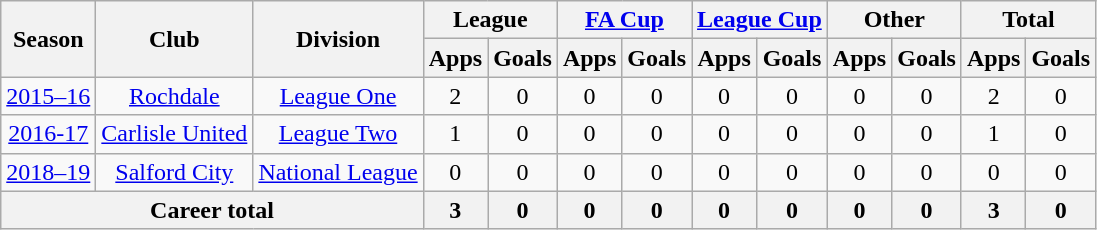<table class="wikitable" style="text-align:center;">
<tr>
<th rowspan="2">Season</th>
<th rowspan="2">Club</th>
<th rowspan="2">Division</th>
<th colspan="2">League</th>
<th colspan="2"><a href='#'>FA Cup</a></th>
<th colspan="2"><a href='#'>League Cup</a></th>
<th colspan="2">Other</th>
<th colspan="2">Total</th>
</tr>
<tr>
<th>Apps</th>
<th>Goals</th>
<th>Apps</th>
<th>Goals</th>
<th>Apps</th>
<th>Goals</th>
<th>Apps</th>
<th>Goals</th>
<th>Apps</th>
<th>Goals</th>
</tr>
<tr>
<td><a href='#'>2015–16</a></td>
<td><a href='#'>Rochdale</a></td>
<td><a href='#'>League One</a></td>
<td>2</td>
<td>0</td>
<td>0</td>
<td>0</td>
<td>0</td>
<td>0</td>
<td>0</td>
<td>0</td>
<td>2</td>
<td>0</td>
</tr>
<tr>
<td><a href='#'>2016-17</a></td>
<td><a href='#'>Carlisle United</a></td>
<td><a href='#'>League Two</a></td>
<td>1</td>
<td>0</td>
<td>0</td>
<td>0</td>
<td>0</td>
<td>0</td>
<td>0</td>
<td>0</td>
<td>1</td>
<td>0</td>
</tr>
<tr>
<td><a href='#'>2018–19</a></td>
<td><a href='#'>Salford City</a></td>
<td><a href='#'>National League</a></td>
<td>0</td>
<td>0</td>
<td>0</td>
<td>0</td>
<td>0</td>
<td>0</td>
<td>0</td>
<td>0</td>
<td>0</td>
<td>0</td>
</tr>
<tr>
<th colspan="3">Career total</th>
<th>3</th>
<th>0</th>
<th>0</th>
<th>0</th>
<th>0</th>
<th>0</th>
<th>0</th>
<th>0</th>
<th>3</th>
<th>0</th>
</tr>
</table>
